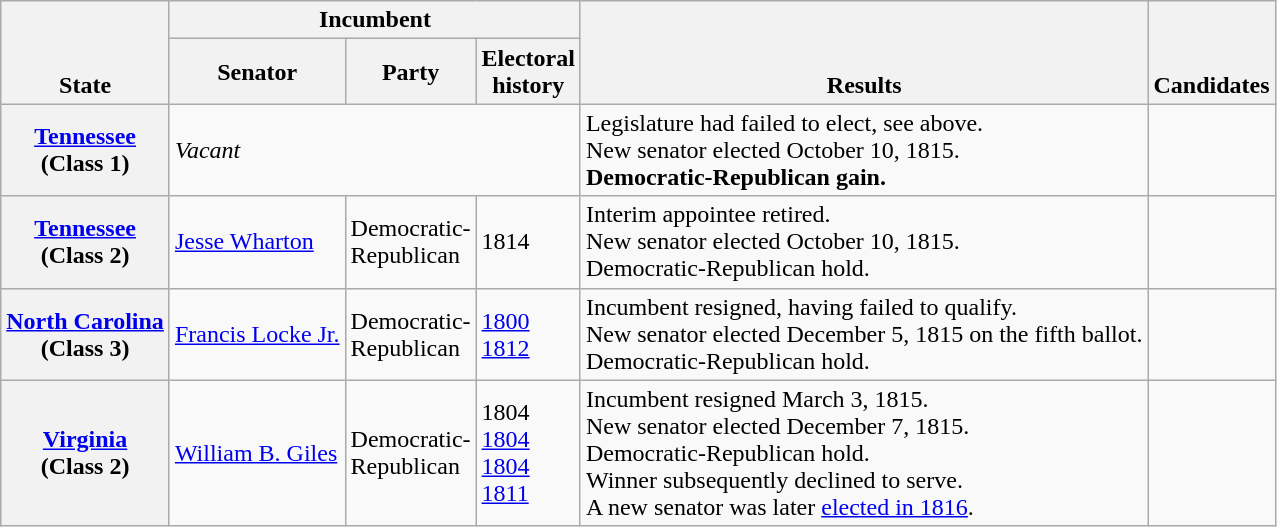<table class=wikitable>
<tr valign=bottom>
<th rowspan=2>State</th>
<th colspan=3>Incumbent</th>
<th rowspan=2>Results</th>
<th rowspan=2>Candidates</th>
</tr>
<tr>
<th>Senator</th>
<th>Party</th>
<th>Electoral<br>history</th>
</tr>
<tr>
<th><a href='#'>Tennessee</a><br>(Class 1)</th>
<td colspan=3><em>Vacant</em></td>
<td>Legislature had failed to elect, see above.<br>New senator elected October 10, 1815.<br><strong>Democratic-Republican gain.</strong></td>
<td nowrap></td>
</tr>
<tr>
<th><a href='#'>Tennessee</a><br>(Class 2)</th>
<td><a href='#'>Jesse Wharton</a></td>
<td>Democratic-<br>Republican</td>
<td>1814</td>
<td>Interim appointee retired.<br>New senator elected October 10, 1815.<br>Democratic-Republican hold.</td>
<td nowrap></td>
</tr>
<tr>
<th><a href='#'>North Carolina</a><br>(Class 3)</th>
<td><a href='#'>Francis Locke Jr.</a></td>
<td>Democratic-<br>Republican</td>
<td><a href='#'>1800</a><br><a href='#'>1812</a></td>
<td>Incumbent resigned, having failed to qualify.<br>New senator elected December 5, 1815 on the fifth ballot.<br>Democratic-Republican hold.</td>
<td nowrap></td>
</tr>
<tr>
<th><a href='#'>Virginia</a><br>(Class 2)</th>
<td><a href='#'>William B. Giles</a></td>
<td>Democratic-<br>Republican</td>
<td>1804<br><a href='#'>1804</a><br><a href='#'>1804</a><br><a href='#'>1811</a></td>
<td>Incumbent resigned March 3, 1815.<br>New senator elected December 7, 1815.<br>Democratic-Republican hold.<br>Winner subsequently declined to serve.<br>A new senator was later <a href='#'>elected in 1816</a>.</td>
<td nowrap></td>
</tr>
</table>
